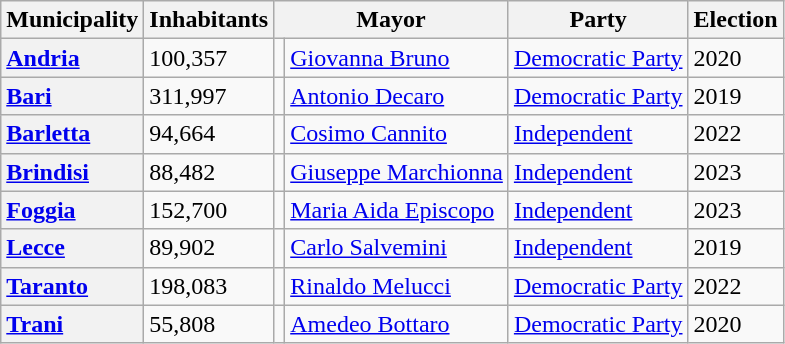<table class="wikitable" border="1">
<tr>
<th scope="col">Municipality</th>
<th colspan=1>Inhabitants</th>
<th colspan=2>Mayor</th>
<th colspan=1>Party</th>
<th colspan=1>Election</th>
</tr>
<tr>
<th scope="row" style="text-align: left;"><a href='#'>Andria</a></th>
<td>100,357</td>
<td></td>
<td><a href='#'>Giovanna Bruno</a></td>
<td><a href='#'>Democratic Party</a></td>
<td>2020</td>
</tr>
<tr>
<th scope="row" style="text-align: left;"><a href='#'>Bari</a></th>
<td>311,997</td>
<td></td>
<td><a href='#'>Antonio Decaro</a></td>
<td><a href='#'>Democratic Party</a></td>
<td>2019</td>
</tr>
<tr>
<th scope="row" style="text-align: left;"><a href='#'>Barletta</a></th>
<td>94,664</td>
<td></td>
<td><a href='#'>Cosimo Cannito</a></td>
<td><a href='#'>Independent</a></td>
<td>2022</td>
</tr>
<tr>
<th scope="row" style="text-align: left;"><a href='#'>Brindisi</a></th>
<td>88,482</td>
<td></td>
<td><a href='#'>Giuseppe Marchionna</a></td>
<td><a href='#'>Independent</a></td>
<td>2023</td>
</tr>
<tr>
<th scope="row" style="text-align: left;"><a href='#'>Foggia</a></th>
<td>152,700</td>
<td></td>
<td><a href='#'>Maria Aida Episcopo</a></td>
<td><a href='#'>Independent</a></td>
<td>2023</td>
</tr>
<tr>
<th scope="row" style="text-align: left;"><a href='#'>Lecce</a></th>
<td>89,902</td>
<td></td>
<td><a href='#'>Carlo Salvemini</a></td>
<td><a href='#'>Independent</a></td>
<td>2019</td>
</tr>
<tr>
<th scope="row" style="text-align: left;"><a href='#'>Taranto</a></th>
<td>198,083</td>
<td></td>
<td><a href='#'>Rinaldo Melucci</a></td>
<td><a href='#'>Democratic Party</a></td>
<td>2022</td>
</tr>
<tr>
<th scope="row" style="text-align: left;"><a href='#'>Trani</a></th>
<td>55,808</td>
<td></td>
<td><a href='#'>Amedeo Bottaro</a></td>
<td><a href='#'>Democratic Party</a></td>
<td>2020</td>
</tr>
</table>
